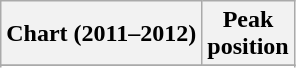<table class="wikitable sortable">
<tr>
<th>Chart (2011–2012)</th>
<th>Peak<br>position</th>
</tr>
<tr>
</tr>
<tr>
</tr>
<tr>
</tr>
<tr>
</tr>
<tr>
</tr>
<tr>
</tr>
<tr>
</tr>
<tr>
</tr>
</table>
